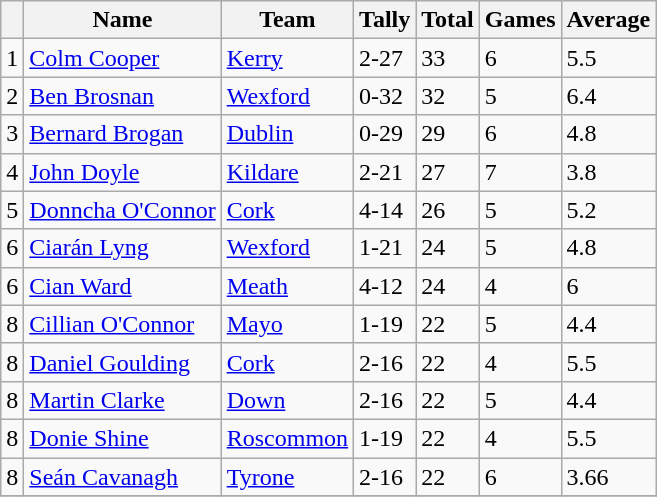<table class="wikitable">
<tr>
<th></th>
<th>Name</th>
<th>Team</th>
<th>Tally</th>
<th>Total</th>
<th>Games</th>
<th>Average</th>
</tr>
<tr>
<td>1</td>
<td><a href='#'>Colm Cooper</a></td>
<td><a href='#'>Kerry</a></td>
<td>2-27</td>
<td>33</td>
<td>6</td>
<td>5.5</td>
</tr>
<tr>
<td>2</td>
<td><a href='#'>Ben Brosnan</a></td>
<td><a href='#'>Wexford</a></td>
<td>0-32</td>
<td>32</td>
<td>5</td>
<td>6.4</td>
</tr>
<tr>
<td>3</td>
<td><a href='#'>Bernard Brogan</a></td>
<td><a href='#'>Dublin</a></td>
<td>0-29</td>
<td>29</td>
<td>6</td>
<td>4.8</td>
</tr>
<tr>
<td>4</td>
<td><a href='#'>John Doyle</a></td>
<td><a href='#'>Kildare</a></td>
<td>2-21</td>
<td>27</td>
<td>7</td>
<td>3.8</td>
</tr>
<tr>
<td>5</td>
<td><a href='#'>Donncha O'Connor</a></td>
<td><a href='#'>Cork</a></td>
<td>4-14</td>
<td>26</td>
<td>5</td>
<td>5.2</td>
</tr>
<tr>
<td>6</td>
<td><a href='#'>Ciarán Lyng</a></td>
<td><a href='#'>Wexford</a></td>
<td>1-21</td>
<td>24</td>
<td>5</td>
<td>4.8</td>
</tr>
<tr>
<td>6</td>
<td><a href='#'>Cian Ward</a></td>
<td><a href='#'>Meath</a></td>
<td>4-12</td>
<td>24</td>
<td>4</td>
<td>6</td>
</tr>
<tr>
<td>8</td>
<td><a href='#'>Cillian O'Connor</a></td>
<td><a href='#'>Mayo</a></td>
<td>1-19</td>
<td>22</td>
<td>5</td>
<td>4.4</td>
</tr>
<tr>
<td>8</td>
<td><a href='#'>Daniel Goulding</a></td>
<td><a href='#'>Cork</a></td>
<td>2-16</td>
<td>22</td>
<td>4</td>
<td>5.5</td>
</tr>
<tr>
<td>8</td>
<td><a href='#'>Martin Clarke</a></td>
<td><a href='#'>Down</a></td>
<td>2-16</td>
<td>22</td>
<td>5</td>
<td>4.4</td>
</tr>
<tr>
<td>8</td>
<td><a href='#'>Donie Shine</a></td>
<td><a href='#'>Roscommon</a></td>
<td>1-19</td>
<td>22</td>
<td>4</td>
<td>5.5</td>
</tr>
<tr>
<td>8</td>
<td><a href='#'>Seán Cavanagh</a></td>
<td><a href='#'>Tyrone</a></td>
<td>2-16</td>
<td>22</td>
<td>6</td>
<td>3.66</td>
</tr>
<tr>
</tr>
</table>
